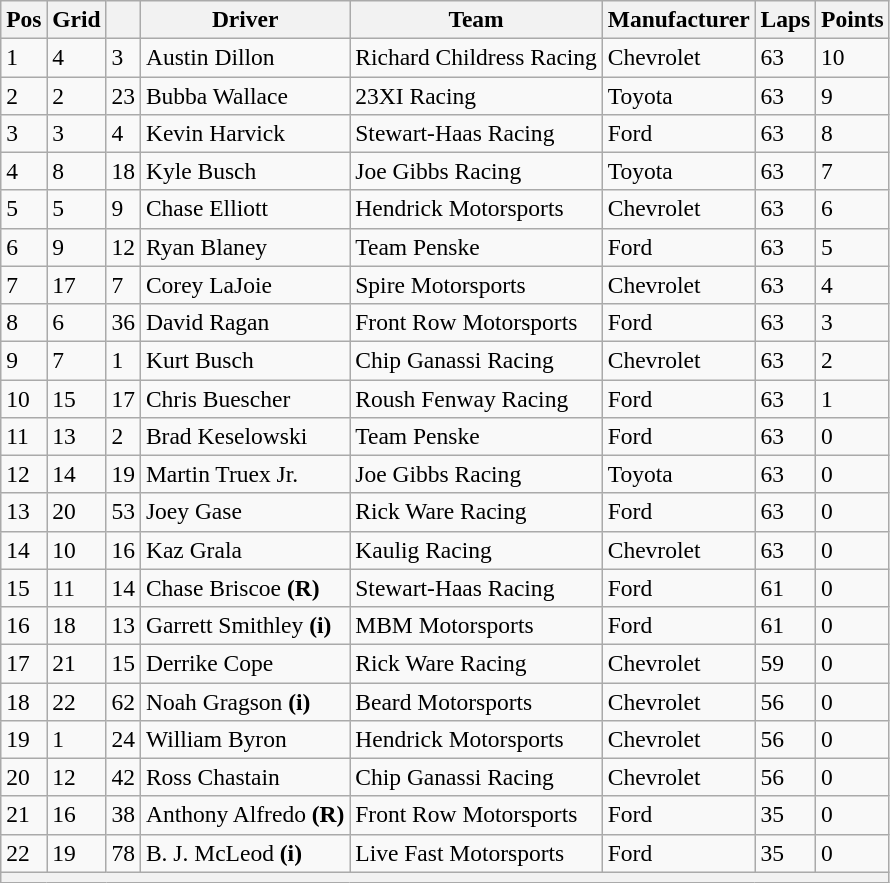<table class="wikitable" style="font-size:98%">
<tr>
<th>Pos</th>
<th>Grid</th>
<th></th>
<th>Driver</th>
<th>Team</th>
<th>Manufacturer</th>
<th>Laps</th>
<th>Points</th>
</tr>
<tr>
<td>1</td>
<td>4</td>
<td>3</td>
<td>Austin Dillon</td>
<td>Richard Childress Racing</td>
<td>Chevrolet</td>
<td>63</td>
<td>10</td>
</tr>
<tr>
<td>2</td>
<td>2</td>
<td>23</td>
<td>Bubba Wallace</td>
<td>23XI Racing</td>
<td>Toyota</td>
<td>63</td>
<td>9</td>
</tr>
<tr>
<td>3</td>
<td>3</td>
<td>4</td>
<td>Kevin Harvick</td>
<td>Stewart-Haas Racing</td>
<td>Ford</td>
<td>63</td>
<td>8</td>
</tr>
<tr>
<td>4</td>
<td>8</td>
<td>18</td>
<td>Kyle Busch</td>
<td>Joe Gibbs Racing</td>
<td>Toyota</td>
<td>63</td>
<td>7</td>
</tr>
<tr>
<td>5</td>
<td>5</td>
<td>9</td>
<td>Chase Elliott</td>
<td>Hendrick Motorsports</td>
<td>Chevrolet</td>
<td>63</td>
<td>6</td>
</tr>
<tr>
<td>6</td>
<td>9</td>
<td>12</td>
<td>Ryan Blaney</td>
<td>Team Penske</td>
<td>Ford</td>
<td>63</td>
<td>5</td>
</tr>
<tr>
<td>7</td>
<td>17</td>
<td>7</td>
<td>Corey LaJoie</td>
<td>Spire Motorsports</td>
<td>Chevrolet</td>
<td>63</td>
<td>4</td>
</tr>
<tr>
<td>8</td>
<td>6</td>
<td>36</td>
<td>David Ragan</td>
<td>Front Row Motorsports</td>
<td>Ford</td>
<td>63</td>
<td>3</td>
</tr>
<tr>
<td>9</td>
<td>7</td>
<td>1</td>
<td>Kurt Busch</td>
<td>Chip Ganassi Racing</td>
<td>Chevrolet</td>
<td>63</td>
<td>2</td>
</tr>
<tr>
<td>10</td>
<td>15</td>
<td>17</td>
<td>Chris Buescher</td>
<td>Roush Fenway Racing</td>
<td>Ford</td>
<td>63</td>
<td>1</td>
</tr>
<tr>
<td>11</td>
<td>13</td>
<td>2</td>
<td>Brad Keselowski</td>
<td>Team Penske</td>
<td>Ford</td>
<td>63</td>
<td>0</td>
</tr>
<tr>
<td>12</td>
<td>14</td>
<td>19</td>
<td>Martin Truex Jr.</td>
<td>Joe Gibbs Racing</td>
<td>Toyota</td>
<td>63</td>
<td>0</td>
</tr>
<tr>
<td>13</td>
<td>20</td>
<td>53</td>
<td>Joey Gase</td>
<td>Rick Ware Racing</td>
<td>Ford</td>
<td>63</td>
<td>0</td>
</tr>
<tr>
<td>14</td>
<td>10</td>
<td>16</td>
<td>Kaz Grala</td>
<td>Kaulig Racing</td>
<td>Chevrolet</td>
<td>63</td>
<td>0</td>
</tr>
<tr>
<td>15</td>
<td>11</td>
<td>14</td>
<td>Chase Briscoe <strong>(R)</strong></td>
<td>Stewart-Haas Racing</td>
<td>Ford</td>
<td>61</td>
<td>0</td>
</tr>
<tr>
<td>16</td>
<td>18</td>
<td>13</td>
<td>Garrett Smithley <strong>(i)</strong></td>
<td>MBM Motorsports</td>
<td>Ford</td>
<td>61</td>
<td>0</td>
</tr>
<tr>
<td>17</td>
<td>21</td>
<td>15</td>
<td>Derrike Cope</td>
<td>Rick Ware Racing</td>
<td>Chevrolet</td>
<td>59</td>
<td>0</td>
</tr>
<tr>
<td>18</td>
<td>22</td>
<td>62</td>
<td>Noah Gragson <strong>(i)</strong></td>
<td>Beard Motorsports</td>
<td>Chevrolet</td>
<td>56</td>
<td>0</td>
</tr>
<tr>
<td>19</td>
<td>1</td>
<td>24</td>
<td>William Byron</td>
<td>Hendrick Motorsports</td>
<td>Chevrolet</td>
<td>56</td>
<td>0</td>
</tr>
<tr>
<td>20</td>
<td>12</td>
<td>42</td>
<td>Ross Chastain</td>
<td>Chip Ganassi Racing</td>
<td>Chevrolet</td>
<td>56</td>
<td>0</td>
</tr>
<tr>
<td>21</td>
<td>16</td>
<td>38</td>
<td>Anthony Alfredo <strong>(R)</strong></td>
<td>Front Row Motorsports</td>
<td>Ford</td>
<td>35</td>
<td>0</td>
</tr>
<tr>
<td>22</td>
<td>19</td>
<td>78</td>
<td>B. J. McLeod <strong>(i)</strong></td>
<td>Live Fast Motorsports</td>
<td>Ford</td>
<td>35</td>
<td>0</td>
</tr>
<tr>
<th colspan="8"></th>
</tr>
</table>
